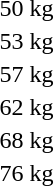<table>
<tr>
<td rowspan=2>50 kg<br></td>
<td rowspan=2></td>
<td rowspan=2></td>
<td></td>
</tr>
<tr>
<td></td>
</tr>
<tr>
<td rowspan=2>53 kg<br></td>
<td rowspan=2></td>
<td rowspan=2></td>
<td></td>
</tr>
<tr>
<td></td>
</tr>
<tr>
<td rowspan=2>57 kg<br></td>
<td rowspan=2></td>
<td rowspan=2></td>
<td></td>
</tr>
<tr>
<td></td>
</tr>
<tr>
<td rowspan=2>62 kg<br></td>
<td rowspan=2></td>
<td rowspan=2></td>
<td></td>
</tr>
<tr>
<td></td>
</tr>
<tr>
<td rowspan=2>68 kg<br></td>
<td rowspan=2></td>
<td rowspan=2></td>
<td></td>
</tr>
<tr>
<td></td>
</tr>
<tr>
<td rowspan=2>76 kg<br></td>
<td rowspan=2></td>
<td rowspan=2></td>
<td></td>
</tr>
<tr>
<td></td>
</tr>
</table>
